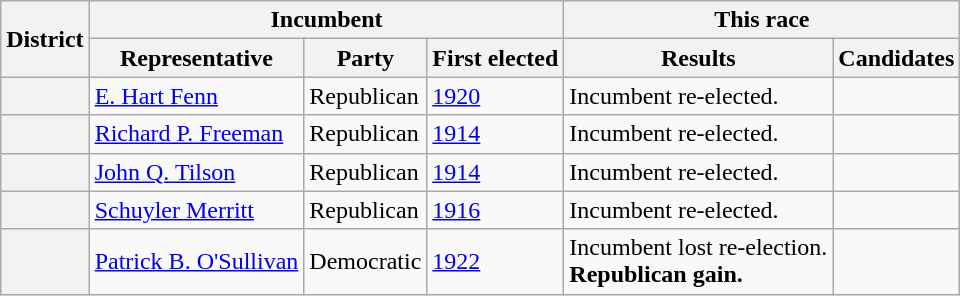<table class=wikitable>
<tr>
<th rowspan=2>District</th>
<th colspan=3>Incumbent</th>
<th colspan=2>This race</th>
</tr>
<tr>
<th>Representative</th>
<th>Party</th>
<th>First elected</th>
<th>Results</th>
<th>Candidates</th>
</tr>
<tr>
<th></th>
<td><a href='#'>E. Hart Fenn</a></td>
<td>Republican</td>
<td><a href='#'>1920</a></td>
<td>Incumbent re-elected.</td>
<td nowrap></td>
</tr>
<tr>
<th></th>
<td><a href='#'>Richard P. Freeman</a></td>
<td>Republican</td>
<td><a href='#'>1914</a></td>
<td>Incumbent re-elected.</td>
<td nowrap></td>
</tr>
<tr>
<th></th>
<td><a href='#'>John Q. Tilson</a></td>
<td>Republican</td>
<td><a href='#'>1914</a></td>
<td>Incumbent re-elected.</td>
<td nowrap></td>
</tr>
<tr>
<th></th>
<td><a href='#'>Schuyler Merritt</a></td>
<td>Republican</td>
<td><a href='#'>1916</a></td>
<td>Incumbent re-elected.</td>
<td nowrap></td>
</tr>
<tr>
<th></th>
<td><a href='#'>Patrick B. O'Sullivan</a></td>
<td>Democratic</td>
<td><a href='#'>1922</a></td>
<td>Incumbent lost re-election.<br><strong>Republican gain.</strong></td>
<td nowrap></td>
</tr>
</table>
